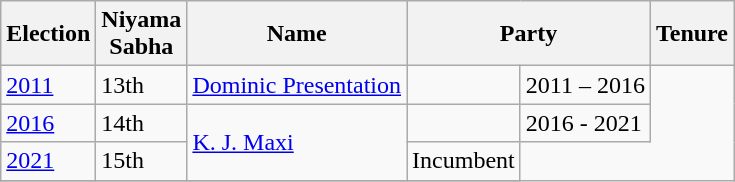<table class="wikitable sortable">
<tr>
<th>Election</th>
<th>Niyama<br>Sabha</th>
<th>Name</th>
<th colspan=2>Party</th>
<th>Tenure</th>
</tr>
<tr>
<td><a href='#'>2011</a></td>
<td>13th</td>
<td><a href='#'>Dominic Presentation</a></td>
<td></td>
<td>2011 – 2016</td>
</tr>
<tr>
<td><a href='#'>2016</a></td>
<td>14th</td>
<td rowspan="2"><a href='#'>K. J. Maxi</a></td>
<td></td>
<td>2016 - 2021</td>
</tr>
<tr>
<td><a href='#'>2021</a></td>
<td>15th</td>
<td>Incumbent</td>
</tr>
<tr>
</tr>
</table>
